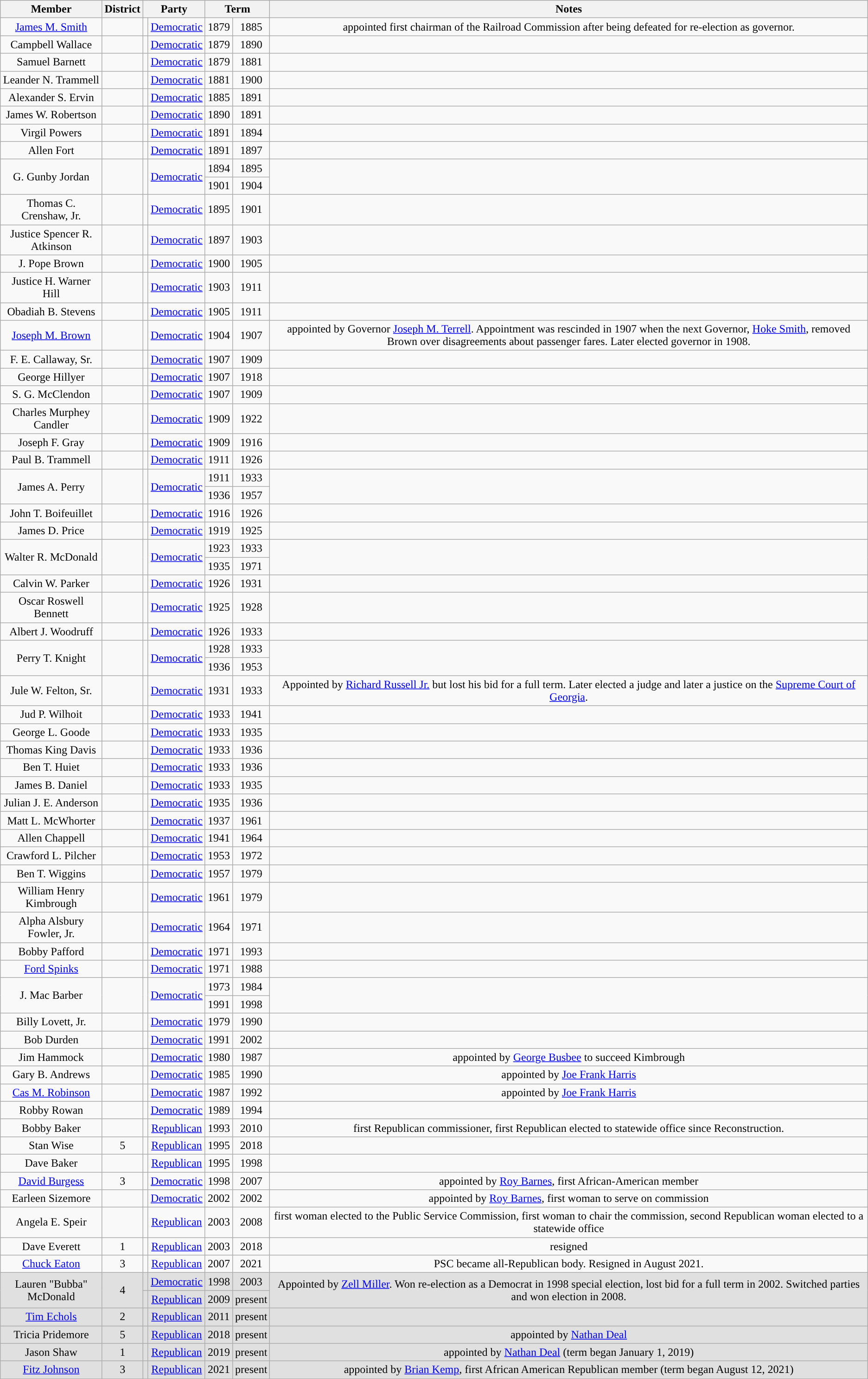<table class="wikitable sortable" style="text-align:center">
<tr>
<th>Member</th>
<th>District</th>
<th colspan=2>Party</th>
<th colspan=2>Term</th>
<th>Notes</th>
</tr>
<tr>
<td><a href='#'>James M. Smith</a></td>
<td></td>
<td style="background-color:"></td>
<td><a href='#'>Democratic</a></td>
<td>1879</td>
<td>1885</td>
<td>appointed first chairman of the Railroad Commission after being defeated for re-election as governor.</td>
</tr>
<tr>
<td>Campbell Wallace</td>
<td></td>
<td style="background-color:"></td>
<td><a href='#'>Democratic</a></td>
<td>1879</td>
<td>1890</td>
<td></td>
</tr>
<tr>
<td>Samuel Barnett</td>
<td></td>
<td style="background-color:"></td>
<td><a href='#'>Democratic</a></td>
<td>1879</td>
<td>1881</td>
<td></td>
</tr>
<tr>
<td>Leander N. Trammell</td>
<td></td>
<td style="background-color:"></td>
<td><a href='#'>Democratic</a></td>
<td>1881</td>
<td>1900</td>
<td></td>
</tr>
<tr>
<td>Alexander S. Ervin</td>
<td></td>
<td style="background-color:"></td>
<td><a href='#'>Democratic</a></td>
<td>1885</td>
<td>1891</td>
<td></td>
</tr>
<tr>
<td>James W. Robertson</td>
<td></td>
<td style="background-color:"></td>
<td><a href='#'>Democratic</a></td>
<td>1890</td>
<td>1891</td>
<td></td>
</tr>
<tr>
<td>Virgil Powers</td>
<td></td>
<td style="background-color:"></td>
<td><a href='#'>Democratic</a></td>
<td>1891</td>
<td>1894</td>
<td></td>
</tr>
<tr>
<td>Allen Fort</td>
<td></td>
<td style="background-color:"></td>
<td><a href='#'>Democratic</a></td>
<td>1891</td>
<td>1897</td>
<td></td>
</tr>
<tr>
<td rowspan="2">G. Gunby Jordan</td>
<td rowspan="2"></td>
<td rowspan="2" style="background-color:"></td>
<td rowspan="2"><a href='#'>Democratic</a></td>
<td>1894</td>
<td>1895</td>
<td rowspan="2"></td>
</tr>
<tr>
<td>1901</td>
<td>1904</td>
</tr>
<tr>
<td>Thomas C. Crenshaw, Jr.</td>
<td></td>
<td style="background-color:"></td>
<td><a href='#'>Democratic</a></td>
<td>1895</td>
<td>1901</td>
<td></td>
</tr>
<tr>
<td>Justice Spencer R. Atkinson</td>
<td></td>
<td style="background-color:"></td>
<td><a href='#'>Democratic</a></td>
<td>1897</td>
<td>1903</td>
<td></td>
</tr>
<tr>
<td>J. Pope Brown</td>
<td></td>
<td style="background-color:"></td>
<td><a href='#'>Democratic</a></td>
<td>1900</td>
<td>1905</td>
<td></td>
</tr>
<tr>
<td>Justice H. Warner Hill</td>
<td></td>
<td style="background-color:"></td>
<td><a href='#'>Democratic</a></td>
<td>1903</td>
<td>1911</td>
<td></td>
</tr>
<tr>
<td>Obadiah B. Stevens</td>
<td></td>
<td style="background-color:"></td>
<td><a href='#'>Democratic</a></td>
<td>1905</td>
<td>1911</td>
<td></td>
</tr>
<tr>
<td><a href='#'>Joseph M. Brown</a></td>
<td></td>
<td style="background-color:"></td>
<td><a href='#'>Democratic</a></td>
<td>1904</td>
<td>1907</td>
<td>appointed by Governor <a href='#'>Joseph M. Terrell</a>. Appointment was rescinded in 1907 when the next Governor, <a href='#'>Hoke Smith</a>, removed Brown over disagreements about passenger fares. Later elected governor in 1908.</td>
</tr>
<tr>
<td>F. E. Callaway, Sr.</td>
<td></td>
<td style="background-color:"></td>
<td><a href='#'>Democratic</a></td>
<td>1907</td>
<td>1909</td>
<td></td>
</tr>
<tr>
<td>George Hillyer</td>
<td></td>
<td style="background-color:"></td>
<td><a href='#'>Democratic</a></td>
<td>1907</td>
<td>1918</td>
<td></td>
</tr>
<tr>
<td>S. G. McClendon</td>
<td></td>
<td style="background-color:"></td>
<td><a href='#'>Democratic</a></td>
<td>1907</td>
<td>1909</td>
<td></td>
</tr>
<tr>
<td>Charles Murphey Candler</td>
<td></td>
<td style="background-color:"></td>
<td><a href='#'>Democratic</a></td>
<td>1909</td>
<td>1922</td>
<td></td>
</tr>
<tr>
<td>Joseph F. Gray</td>
<td></td>
<td style="background-color:"></td>
<td><a href='#'>Democratic</a></td>
<td>1909</td>
<td>1916</td>
<td></td>
</tr>
<tr>
<td>Paul B. Trammell</td>
<td></td>
<td style="background-color:"></td>
<td><a href='#'>Democratic</a></td>
<td>1911</td>
<td>1926</td>
<td></td>
</tr>
<tr>
<td rowspan="2">James A. Perry</td>
<td rowspan="2"></td>
<td rowspan="2" style="background-color:"></td>
<td rowspan="2"><a href='#'>Democratic</a></td>
<td>1911</td>
<td>1933</td>
<td rowspan="2"></td>
</tr>
<tr>
<td>1936</td>
<td>1957</td>
</tr>
<tr>
<td>John T. Boifeuillet</td>
<td></td>
<td style="background-color:"></td>
<td><a href='#'>Democratic</a></td>
<td>1916</td>
<td>1926</td>
<td></td>
</tr>
<tr>
<td>James D. Price</td>
<td></td>
<td style="background-color:"></td>
<td><a href='#'>Democratic</a></td>
<td>1919</td>
<td>1925</td>
<td></td>
</tr>
<tr>
<td rowspan="2">Walter R. McDonald</td>
<td rowspan="2"></td>
<td rowspan="2" style="background-color:"></td>
<td rowspan="2"><a href='#'>Democratic</a></td>
<td>1923</td>
<td>1933</td>
<td rowspan="2"></td>
</tr>
<tr>
<td>1935</td>
<td>1971</td>
</tr>
<tr>
<td>Calvin W. Parker</td>
<td></td>
<td style="background-color:"></td>
<td><a href='#'>Democratic</a></td>
<td>1926</td>
<td>1931</td>
<td></td>
</tr>
<tr>
<td>Oscar Roswell Bennett</td>
<td></td>
<td style="background-color:"></td>
<td><a href='#'>Democratic</a></td>
<td>1925</td>
<td>1928</td>
<td></td>
</tr>
<tr>
<td>Albert J. Woodruff</td>
<td></td>
<td style="background-color:"></td>
<td><a href='#'>Democratic</a></td>
<td>1926</td>
<td>1933</td>
<td></td>
</tr>
<tr>
<td rowspan="2">Perry T. Knight</td>
<td rowspan="2"></td>
<td rowspan="2" style="background-color:"></td>
<td rowspan="2"><a href='#'>Democratic</a></td>
<td>1928</td>
<td>1933</td>
<td rowspan="2"></td>
</tr>
<tr>
<td>1936</td>
<td>1953</td>
</tr>
<tr>
<td>Jule W. Felton, Sr.</td>
<td></td>
<td style="background-color:"></td>
<td><a href='#'>Democratic</a></td>
<td>1931</td>
<td>1933</td>
<td>Appointed by <a href='#'>Richard Russell Jr.</a> but lost his bid for a full term. Later elected a judge and later a justice on the <a href='#'>Supreme Court of Georgia</a>.</td>
</tr>
<tr>
<td>Jud P. Wilhoit</td>
<td></td>
<td style="background-color:"></td>
<td><a href='#'>Democratic</a></td>
<td>1933</td>
<td>1941</td>
<td></td>
</tr>
<tr>
<td>George L. Goode</td>
<td></td>
<td style="background-color:"></td>
<td><a href='#'>Democratic</a></td>
<td>1933</td>
<td>1935</td>
<td></td>
</tr>
<tr>
<td>Thomas King Davis</td>
<td></td>
<td style="background-color:"></td>
<td><a href='#'>Democratic</a></td>
<td>1933</td>
<td>1936</td>
<td></td>
</tr>
<tr>
<td>Ben T. Huiet</td>
<td></td>
<td style="background-color:"></td>
<td><a href='#'>Democratic</a></td>
<td>1933</td>
<td>1936</td>
<td></td>
</tr>
<tr>
<td>James B. Daniel</td>
<td></td>
<td style="background-color:"></td>
<td><a href='#'>Democratic</a></td>
<td>1933</td>
<td>1935</td>
<td></td>
</tr>
<tr>
<td>Julian J. E. Anderson</td>
<td></td>
<td style="background-color:"></td>
<td><a href='#'>Democratic</a></td>
<td>1935</td>
<td>1936</td>
<td></td>
</tr>
<tr>
<td>Matt L. McWhorter</td>
<td></td>
<td style="background-color:"></td>
<td><a href='#'>Democratic</a></td>
<td>1937</td>
<td>1961</td>
<td></td>
</tr>
<tr>
<td>Allen Chappell</td>
<td></td>
<td style="background-color:"></td>
<td><a href='#'>Democratic</a></td>
<td>1941</td>
<td>1964</td>
<td></td>
</tr>
<tr>
<td>Crawford L. Pilcher</td>
<td></td>
<td style="background-color:"></td>
<td><a href='#'>Democratic</a></td>
<td>1953</td>
<td>1972</td>
<td></td>
</tr>
<tr>
<td>Ben T. Wiggins</td>
<td></td>
<td style="background-color:"></td>
<td><a href='#'>Democratic</a></td>
<td>1957</td>
<td>1979</td>
<td></td>
</tr>
<tr>
<td>William Henry Kimbrough</td>
<td></td>
<td style="background-color:"></td>
<td><a href='#'>Democratic</a></td>
<td>1961</td>
<td>1979</td>
<td></td>
</tr>
<tr>
<td>Alpha Alsbury Fowler, Jr.</td>
<td></td>
<td style="background-color:"></td>
<td><a href='#'>Democratic</a></td>
<td>1964</td>
<td>1971</td>
<td></td>
</tr>
<tr>
<td>Bobby Pafford</td>
<td></td>
<td style="background-color:"></td>
<td><a href='#'>Democratic</a></td>
<td>1971</td>
<td>1993</td>
<td></td>
</tr>
<tr>
<td><a href='#'>Ford Spinks</a></td>
<td></td>
<td style="background-color:"></td>
<td><a href='#'>Democratic</a></td>
<td>1971</td>
<td>1988</td>
<td></td>
</tr>
<tr>
<td rowspan="2">J. Mac Barber</td>
<td rowspan="2"></td>
<td rowspan="2" style="background-color:"></td>
<td rowspan="2"><a href='#'>Democratic</a></td>
<td>1973</td>
<td>1984</td>
<td rowspan="2"></td>
</tr>
<tr>
<td>1991</td>
<td>1998</td>
</tr>
<tr>
<td>Billy Lovett, Jr.</td>
<td></td>
<td style="background-color:"></td>
<td><a href='#'>Democratic</a></td>
<td>1979</td>
<td>1990</td>
<td></td>
</tr>
<tr>
<td>Bob Durden</td>
<td></td>
<td style="background-color:"></td>
<td><a href='#'>Democratic</a></td>
<td>1991</td>
<td>2002</td>
<td></td>
</tr>
<tr>
<td>Jim Hammock</td>
<td></td>
<td style="background-color:"></td>
<td><a href='#'>Democratic</a></td>
<td>1980</td>
<td>1987</td>
<td>appointed by <a href='#'>George Busbee</a> to succeed Kimbrough</td>
</tr>
<tr>
<td>Gary B. Andrews</td>
<td></td>
<td style="background-color:"></td>
<td><a href='#'>Democratic</a></td>
<td>1985</td>
<td>1990</td>
<td>appointed by <a href='#'>Joe Frank Harris</a></td>
</tr>
<tr>
<td><a href='#'>Cas M. Robinson</a></td>
<td></td>
<td style="background-color:"></td>
<td><a href='#'>Democratic</a></td>
<td>1987</td>
<td>1992</td>
<td>appointed by <a href='#'>Joe Frank Harris</a></td>
</tr>
<tr>
<td>Robby Rowan</td>
<td></td>
<td style="background-color:"></td>
<td><a href='#'>Democratic</a></td>
<td>1989</td>
<td>1994</td>
<td></td>
</tr>
<tr>
<td>Bobby Baker</td>
<td></td>
<td style="background-color:"></td>
<td><a href='#'>Republican</a></td>
<td>1993</td>
<td>2010</td>
<td>first Republican commissioner, first Republican elected to statewide office since Reconstruction.</td>
</tr>
<tr>
<td>Stan Wise</td>
<td>5</td>
<td style="background-color:"></td>
<td><a href='#'>Republican</a></td>
<td>1995</td>
<td>2018</td>
<td></td>
</tr>
<tr>
<td>Dave Baker</td>
<td></td>
<td style="background-color:"></td>
<td><a href='#'>Republican</a></td>
<td>1995</td>
<td>1998</td>
<td></td>
</tr>
<tr>
<td><a href='#'>David Burgess</a></td>
<td>3</td>
<td style="background-color:"></td>
<td><a href='#'>Democratic</a></td>
<td>1998</td>
<td>2007</td>
<td>appointed by <a href='#'>Roy Barnes</a>, first African-American member</td>
</tr>
<tr>
<td>Earleen Sizemore</td>
<td></td>
<td style="background-color:"></td>
<td><a href='#'>Democratic</a></td>
<td>2002</td>
<td>2002</td>
<td>appointed by <a href='#'>Roy Barnes</a>, first woman to serve on commission</td>
</tr>
<tr>
<td>Angela E. Speir</td>
<td></td>
<td style="background-color:"></td>
<td><a href='#'>Republican</a></td>
<td>2003</td>
<td>2008</td>
<td>first woman elected to the Public Service Commission, first woman to chair the commission, second Republican woman elected to a statewide office</td>
</tr>
<tr>
<td>Dave Everett</td>
<td>1</td>
<td style="background-color:"></td>
<td><a href='#'>Republican</a></td>
<td>2003</td>
<td>2018</td>
<td>resigned</td>
</tr>
<tr>
<td><a href='#'>Chuck Eaton</a></td>
<td>3</td>
<td style="background-color:"></td>
<td><a href='#'>Republican</a></td>
<td>2007</td>
<td>2021</td>
<td>PSC became all-Republican body. Resigned in August 2021.</td>
</tr>
<tr style="background:#e0e0e0">
<td rowspan="2">Lauren "Bubba" McDonald</td>
<td rowspan="2">4</td>
<td style="background-color:"></td>
<td><a href='#'>Democratic</a></td>
<td>1998</td>
<td>2003</td>
<td rowspan="2">Appointed by <a href='#'>Zell Miller</a>. Won re-election as a Democrat in 1998 special election, lost bid for a full term in 2002. Switched parties and won election in 2008.</td>
</tr>
<tr style="background:#e0e0e0">
<td style="background-color:"></td>
<td><a href='#'>Republican</a></td>
<td>2009</td>
<td>present</td>
</tr>
<tr style="background:#e0e0e0">
<td><a href='#'>Tim Echols</a></td>
<td>2</td>
<td style="background-color:"></td>
<td><a href='#'>Republican</a></td>
<td>2011</td>
<td>present</td>
<td></td>
</tr>
<tr style="background:#e0e0e0">
<td>Tricia Pridemore</td>
<td>5</td>
<td style="background-color:"></td>
<td><a href='#'>Republican</a></td>
<td>2018</td>
<td>present</td>
<td>appointed by <a href='#'>Nathan Deal</a></td>
</tr>
<tr style="background:#e0e0e0">
<td>Jason Shaw</td>
<td>1</td>
<td style="background-color:"></td>
<td><a href='#'>Republican</a></td>
<td>2019</td>
<td>present</td>
<td>appointed by <a href='#'>Nathan Deal</a> (term began January 1, 2019)</td>
</tr>
<tr style="background:#e0e0e0">
<td><a href='#'>Fitz Johnson</a></td>
<td>3</td>
<td style="background-color:"></td>
<td><a href='#'>Republican</a></td>
<td>2021</td>
<td>present</td>
<td>appointed by <a href='#'>Brian Kemp</a>, first African American Republican member (term began August 12, 2021)</td>
</tr>
</table>
